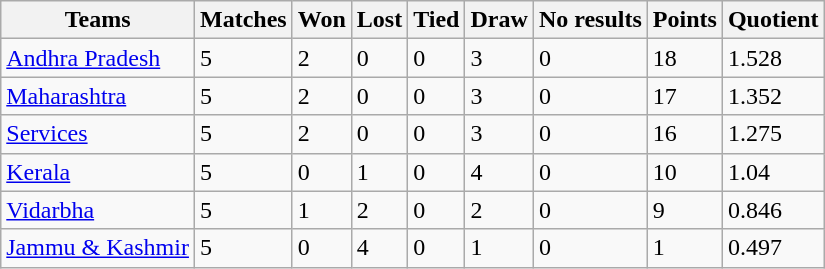<table class="wikitable sortable">
<tr>
<th>Teams</th>
<th>Matches</th>
<th>Won</th>
<th>Lost</th>
<th>Tied</th>
<th>Draw</th>
<th>No results</th>
<th>Points</th>
<th>Quotient</th>
</tr>
<tr>
<td><a href='#'>Andhra Pradesh</a></td>
<td>5</td>
<td>2</td>
<td>0</td>
<td>0</td>
<td>3</td>
<td>0</td>
<td>18</td>
<td>1.528</td>
</tr>
<tr>
<td><a href='#'>Maharashtra</a></td>
<td>5</td>
<td>2</td>
<td>0</td>
<td>0</td>
<td>3</td>
<td>0</td>
<td>17</td>
<td>1.352</td>
</tr>
<tr>
<td><a href='#'>Services</a></td>
<td>5</td>
<td>2</td>
<td>0</td>
<td>0</td>
<td>3</td>
<td>0</td>
<td>16</td>
<td>1.275</td>
</tr>
<tr>
<td><a href='#'>Kerala</a></td>
<td>5</td>
<td>0</td>
<td>1</td>
<td>0</td>
<td>4</td>
<td>0</td>
<td>10</td>
<td>1.04</td>
</tr>
<tr>
<td><a href='#'>Vidarbha</a></td>
<td>5</td>
<td>1</td>
<td>2</td>
<td>0</td>
<td>2</td>
<td>0</td>
<td>9</td>
<td>0.846</td>
</tr>
<tr>
<td><a href='#'>Jammu & Kashmir</a></td>
<td>5</td>
<td>0</td>
<td>4</td>
<td>0</td>
<td>1</td>
<td>0</td>
<td>1</td>
<td>0.497</td>
</tr>
</table>
